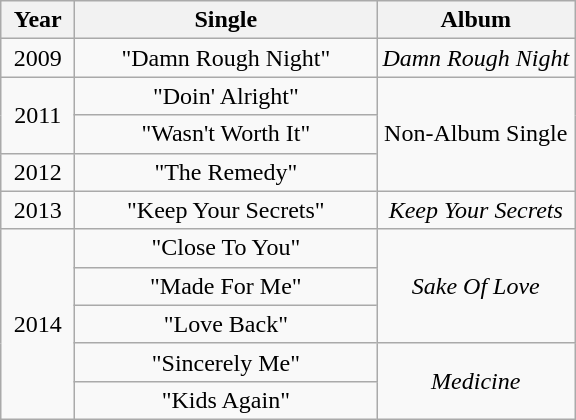<table class="wikitable" style="text-align:center;">
<tr>
<th width="42">Year</th>
<th width="194">Single</th>
<th>Album</th>
</tr>
<tr>
<td>2009</td>
<td>"Damn Rough Night"</td>
<td><em>Damn Rough Night</em></td>
</tr>
<tr>
<td rowspan="2">2011</td>
<td>"Doin' Alright"</td>
<td rowspan="3">Non-Album Single</td>
</tr>
<tr>
<td>"Wasn't Worth It"</td>
</tr>
<tr>
<td>2012</td>
<td>"The Remedy"</td>
</tr>
<tr>
<td>2013</td>
<td>"Keep Your Secrets"</td>
<td><em>Keep Your Secrets</em></td>
</tr>
<tr>
<td rowspan="5">2014</td>
<td>"Close To You"</td>
<td rowspan="3"><em>Sake Of Love</em></td>
</tr>
<tr>
<td>"Made For Me"</td>
</tr>
<tr>
<td>"Love Back"</td>
</tr>
<tr>
<td>"Sincerely Me"</td>
<td rowspan="2"><em>Medicine</em></td>
</tr>
<tr>
<td>"Kids Again"</td>
</tr>
</table>
